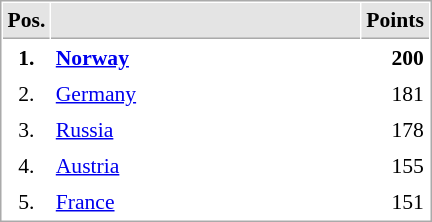<table cellspacing="1" cellpadding="3" style="border:1px solid #AAAAAA;font-size:90%">
<tr bgcolor="#E4E4E4">
<th style="border-bottom:1px solid #AAAAAA" width=10>Pos.</th>
<th style="border-bottom:1px solid #AAAAAA" width=200></th>
<th style="border-bottom:1px solid #AAAAAA" width=20>Points</th>
</tr>
<tr>
<td align="center"><strong>1.</strong></td>
<td> <strong><a href='#'>Norway</a></strong></td>
<td align="right"><strong>200</strong></td>
</tr>
<tr>
<td align="center">2.</td>
<td> <a href='#'>Germany</a></td>
<td align="right">181</td>
</tr>
<tr>
<td align="center">3.</td>
<td> <a href='#'>Russia</a></td>
<td align="right">178</td>
</tr>
<tr>
<td align="center">4.</td>
<td> <a href='#'>Austria</a></td>
<td align="right">155</td>
</tr>
<tr>
<td align="center">5.</td>
<td> <a href='#'>France</a></td>
<td align="right">151</td>
</tr>
</table>
